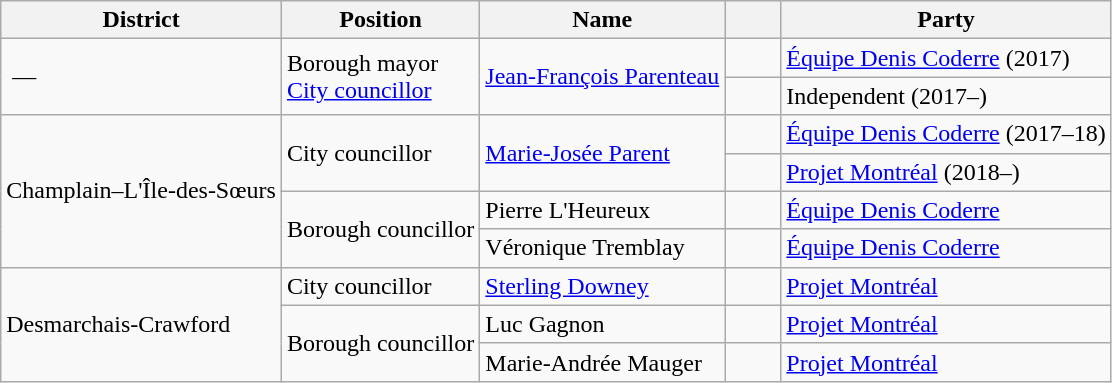<table class="wikitable" border="1">
<tr>
<th>District</th>
<th>Position</th>
<th>Name</th>
<th width="30px"> </th>
<th>Party</th>
</tr>
<tr>
<td rowspan=2> —</td>
<td rowspan=2>Borough mayor<br><a href='#'>City councillor</a></td>
<td rowspan=2><a href='#'>Jean-François Parenteau</a></td>
<td> </td>
<td><a href='#'>Équipe Denis Coderre</a> (2017)</td>
</tr>
<tr>
<td rowspan=1 > </td>
<td rowspan=1>Independent (2017–)</td>
</tr>
<tr>
<td rowspan=4>Champlain–L'Île-des-Sœurs</td>
<td rowspan=2>City councillor</td>
<td rowspan=2><a href='#'>Marie-Josée Parent</a></td>
<td> </td>
<td><a href='#'>Équipe Denis Coderre</a> (2017–18)</td>
</tr>
<tr>
<td rowspan=1 > </td>
<td rowspan=1><a href='#'>Projet Montréal</a> (2018–)</td>
</tr>
<tr>
<td rowspan=2>Borough councillor</td>
<td>Pierre L'Heureux</td>
<td> </td>
<td><a href='#'>Équipe Denis Coderre</a></td>
</tr>
<tr>
<td>Véronique Tremblay</td>
<td> </td>
<td><a href='#'>Équipe Denis Coderre</a></td>
</tr>
<tr>
<td rowspan=3>Desmarchais-Crawford</td>
<td>City councillor</td>
<td><a href='#'>Sterling Downey</a></td>
<td> </td>
<td><a href='#'>Projet Montréal</a></td>
</tr>
<tr>
<td rowspan=2>Borough councillor</td>
<td>Luc Gagnon</td>
<td> </td>
<td><a href='#'>Projet Montréal</a></td>
</tr>
<tr>
<td>Marie-Andrée Mauger</td>
<td> </td>
<td><a href='#'>Projet Montréal</a></td>
</tr>
</table>
